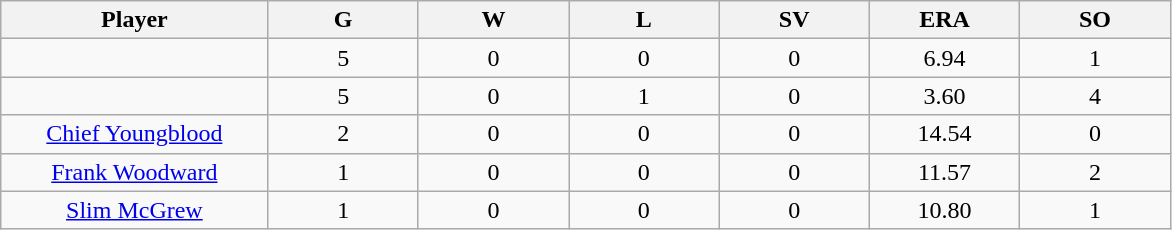<table class="wikitable sortable">
<tr>
<th bgcolor="#DDDDFF" width="16%">Player</th>
<th bgcolor="#DDDDFF" width="9%">G</th>
<th bgcolor="#DDDDFF" width="9%">W</th>
<th bgcolor="#DDDDFF" width="9%">L</th>
<th bgcolor="#DDDDFF" width="9%">SV</th>
<th bgcolor="#DDDDFF" width="9%">ERA</th>
<th bgcolor="#DDDDFF" width="9%">SO</th>
</tr>
<tr align="center">
<td></td>
<td>5</td>
<td>0</td>
<td>0</td>
<td>0</td>
<td>6.94</td>
<td>1</td>
</tr>
<tr align="center">
<td></td>
<td>5</td>
<td>0</td>
<td>1</td>
<td>0</td>
<td>3.60</td>
<td>4</td>
</tr>
<tr align="center">
<td><a href='#'>Chief Youngblood</a></td>
<td>2</td>
<td>0</td>
<td>0</td>
<td>0</td>
<td>14.54</td>
<td>0</td>
</tr>
<tr align=center>
<td><a href='#'>Frank Woodward</a></td>
<td>1</td>
<td>0</td>
<td>0</td>
<td>0</td>
<td>11.57</td>
<td>2</td>
</tr>
<tr align=center>
<td><a href='#'>Slim McGrew</a></td>
<td>1</td>
<td>0</td>
<td>0</td>
<td>0</td>
<td>10.80</td>
<td>1</td>
</tr>
</table>
